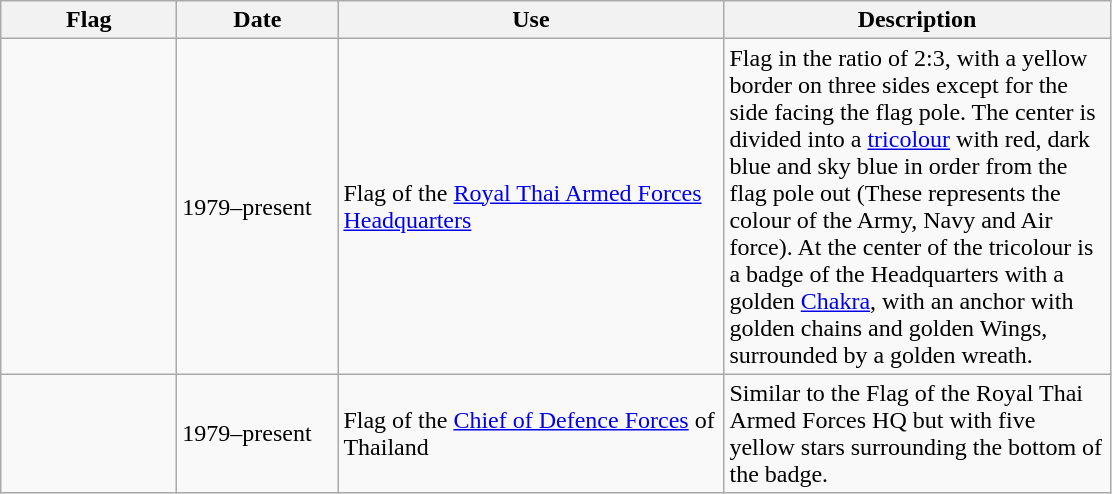<table class="wikitable">
<tr>
<th width="110">Flag</th>
<th width="100">Date</th>
<th width="250">Use</th>
<th width="250">Description</th>
</tr>
<tr>
<td></td>
<td>1979–present</td>
<td>Flag of the <a href='#'>Royal Thai Armed Forces Headquarters</a></td>
<td>Flag in the ratio of 2:3, with a yellow border on three sides except for the side facing the flag pole. The center is divided into a <a href='#'>tricolour</a> with red, dark blue and sky blue in order from the flag pole out (These represents the colour of the Army, Navy and Air force). At the center of the tricolour is a badge of the Headquarters with a golden <a href='#'>Chakra</a>, with an anchor with golden chains and golden Wings, surrounded by a golden wreath.</td>
</tr>
<tr>
<td></td>
<td>1979–present</td>
<td>Flag of the <a href='#'>Chief of Defence Forces</a> of Thailand</td>
<td>Similar to the Flag of the Royal Thai Armed Forces HQ but with five yellow stars surrounding the bottom of the badge.</td>
</tr>
</table>
